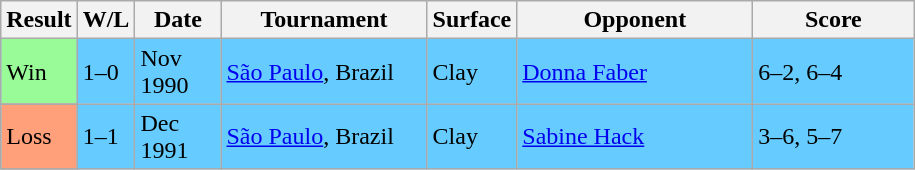<table class="sortable wikitable">
<tr>
<th>Result</th>
<th style="width:30px" class="unsortable">W/L</th>
<th style="width:50px">Date</th>
<th style="width:130px">Tournament</th>
<th style="width:50px">Surface</th>
<th style="width:150px">Opponent</th>
<th style="width:100px"  class="unsortable">Score</th>
</tr>
<tr style="background:#6cf;">
<td style="background:#98fb98;">Win</td>
<td>1–0</td>
<td>Nov 1990</td>
<td><a href='#'>São Paulo</a>, Brazil</td>
<td>Clay</td>
<td> <a href='#'>Donna Faber</a></td>
<td>6–2, 6–4</td>
</tr>
<tr style="background:#6cf;">
<td style="background:#ffa07a;">Loss</td>
<td>1–1</td>
<td>Dec 1991</td>
<td><a href='#'>São Paulo</a>, Brazil</td>
<td>Clay</td>
<td> <a href='#'>Sabine Hack</a></td>
<td>3–6, 5–7</td>
</tr>
</table>
